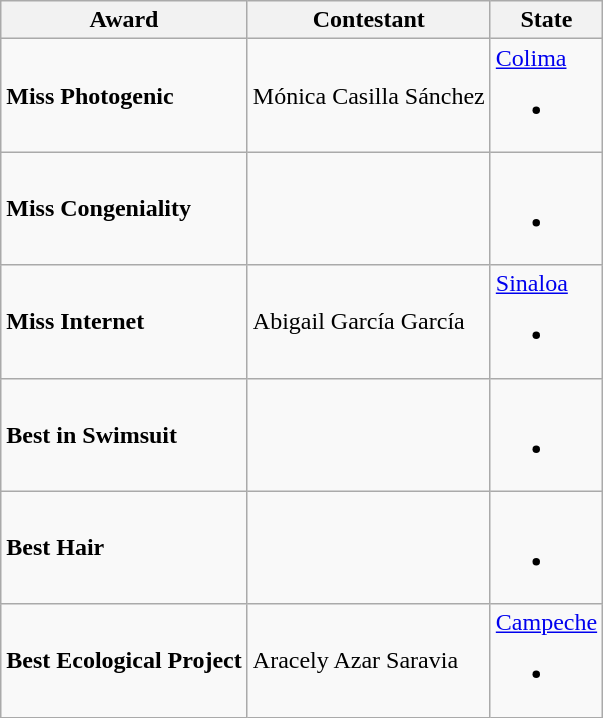<table class="wikitable">
<tr>
<th>Award</th>
<th>Contestant</th>
<th>State</th>
</tr>
<tr>
<td><strong>Miss Photogenic</strong></td>
<td>Mónica Casilla Sánchez</td>
<td><a href='#'>Colima</a><br><ul><li></li></ul></td>
</tr>
<tr>
<td><strong>Miss Congeniality</strong></td>
<td></td>
<td><br><ul><li></li></ul></td>
</tr>
<tr>
<td><strong>Miss Internet</strong></td>
<td>Abigail García García</td>
<td><a href='#'>Sinaloa</a><br><ul><li></li></ul></td>
</tr>
<tr>
<td><strong>Best in Swimsuit</strong></td>
<td></td>
<td><br><ul><li></li></ul></td>
</tr>
<tr>
<td><strong>Best Hair</strong></td>
<td></td>
<td><br><ul><li></li></ul></td>
</tr>
<tr>
<td><strong>Best Ecological Project</strong></td>
<td>Aracely Azar Saravia</td>
<td><a href='#'>Campeche</a><br><ul><li></li></ul></td>
</tr>
</table>
